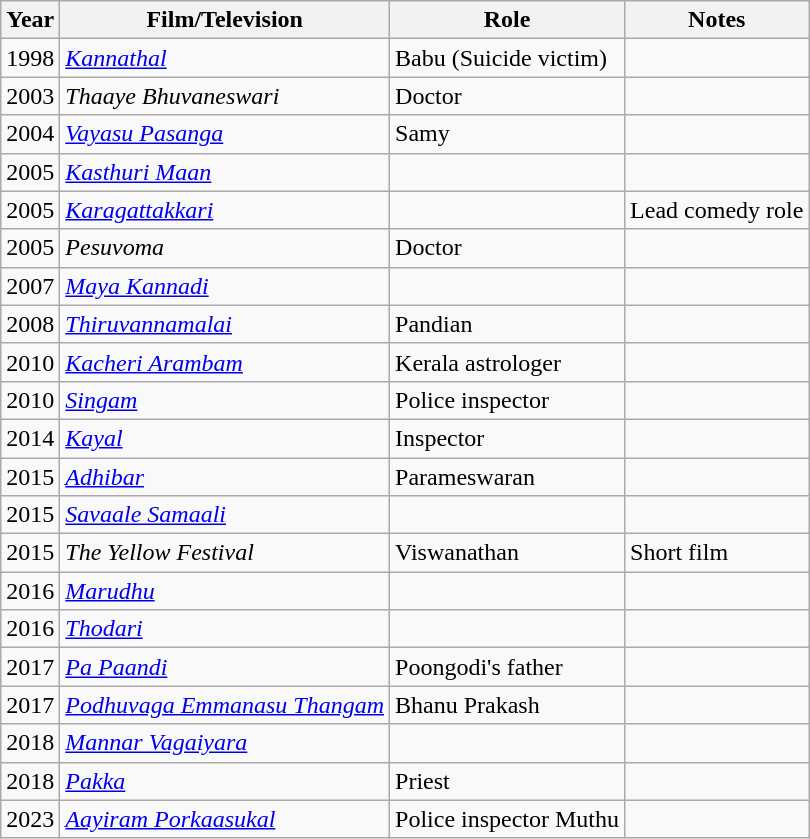<table class="wikitable sortable">
<tr>
<th>Year</th>
<th>Film/Television</th>
<th>Role</th>
<th>Notes</th>
</tr>
<tr>
<td>1998</td>
<td><em><a href='#'>Kannathal</a></em></td>
<td>Babu (Suicide victim)</td>
<td></td>
</tr>
<tr>
<td>2003</td>
<td><em>Thaaye Bhuvaneswari</em></td>
<td>Doctor</td>
<td></td>
</tr>
<tr>
<td>2004</td>
<td><em><a href='#'>Vayasu Pasanga</a></em></td>
<td>Samy</td>
<td></td>
</tr>
<tr>
<td>2005</td>
<td><em><a href='#'>Kasthuri Maan</a></em></td>
<td></td>
<td></td>
</tr>
<tr>
<td>2005</td>
<td><em><a href='#'>Karagattakkari</a></em></td>
<td></td>
<td>Lead comedy role</td>
</tr>
<tr>
<td>2005</td>
<td><em>Pesuvoma</em></td>
<td>Doctor</td>
<td></td>
</tr>
<tr>
<td>2007</td>
<td><em><a href='#'>Maya Kannadi</a></em></td>
<td></td>
<td></td>
</tr>
<tr>
<td>2008</td>
<td><em><a href='#'>Thiruvannamalai</a></em></td>
<td>Pandian</td>
<td></td>
</tr>
<tr>
<td>2010</td>
<td><em><a href='#'>Kacheri Arambam</a></em></td>
<td>Kerala astrologer</td>
<td></td>
</tr>
<tr>
<td>2010</td>
<td><em><a href='#'>Singam</a></em></td>
<td>Police inspector</td>
<td></td>
</tr>
<tr>
<td>2014</td>
<td><em><a href='#'>Kayal</a></em></td>
<td>Inspector</td>
<td></td>
</tr>
<tr>
<td>2015</td>
<td><em><a href='#'>Adhibar</a></em></td>
<td>Parameswaran</td>
<td></td>
</tr>
<tr>
<td>2015</td>
<td><em><a href='#'>Savaale Samaali</a></em></td>
<td></td>
<td></td>
</tr>
<tr>
<td>2015</td>
<td><em>The Yellow Festival</em></td>
<td>Viswanathan</td>
<td>Short film</td>
</tr>
<tr>
<td>2016</td>
<td><em><a href='#'>Marudhu</a></em></td>
<td></td>
<td></td>
</tr>
<tr>
<td>2016</td>
<td><em><a href='#'>Thodari</a></em></td>
<td></td>
<td></td>
</tr>
<tr>
<td>2017</td>
<td><em><a href='#'>Pa Paandi</a></em></td>
<td>Poongodi's father</td>
<td></td>
</tr>
<tr>
<td>2017</td>
<td><em><a href='#'>Podhuvaga Emmanasu Thangam</a></em></td>
<td>Bhanu Prakash</td>
<td></td>
</tr>
<tr>
<td>2018</td>
<td><em><a href='#'>Mannar Vagaiyara</a></em></td>
<td></td>
<td></td>
</tr>
<tr>
<td>2018</td>
<td><em><a href='#'>Pakka</a></em></td>
<td>Priest</td>
<td></td>
</tr>
<tr>
<td>2023</td>
<td><em><a href='#'>Aayiram Porkaasukal</a></em></td>
<td>Police inspector Muthu</td>
<td></td>
</tr>
</table>
